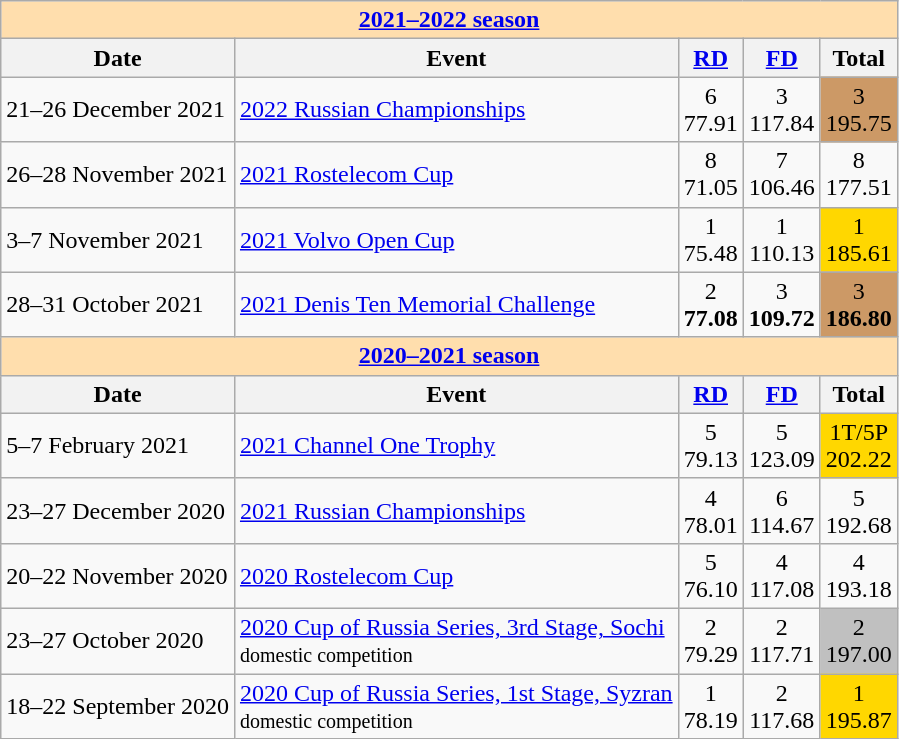<table class="wikitable">
<tr>
<td style="background-color: #ffdead; " colspan=6 align=center><a href='#'><strong>2021–2022 season</strong></a></td>
</tr>
<tr>
<th>Date</th>
<th>Event</th>
<th><a href='#'>RD</a></th>
<th><a href='#'>FD</a></th>
<th>Total</th>
</tr>
<tr>
<td>21–26 December 2021</td>
<td><a href='#'>2022 Russian Championships</a></td>
<td align=center>6 <br> 77.91</td>
<td align=center>3 <br> 117.84</td>
<td align=center bgcolor=cc9966>3 <br> 195.75</td>
</tr>
<tr>
<td>26–28 November 2021</td>
<td><a href='#'>2021 Rostelecom Cup</a></td>
<td align=center>8 <br> 71.05</td>
<td align=center>7 <br> 106.46</td>
<td align=center>8 <br> 177.51</td>
</tr>
<tr>
<td>3–7 November 2021</td>
<td><a href='#'>2021 Volvo Open Cup</a></td>
<td align=center>1 <br> 75.48</td>
<td align=center>1 <br> 110.13</td>
<td align=center bgcolor=gold>1 <br> 185.61</td>
</tr>
<tr>
<td>28–31 October 2021</td>
<td><a href='#'>2021 Denis Ten Memorial Challenge</a></td>
<td align=center>2 <br> <strong>77.08</strong></td>
<td align=center>3 <br> <strong>109.72</strong></td>
<td align=center bgcolor="#cc9966">3 <br> <strong>186.80</strong></td>
</tr>
<tr>
<td style="background-color: #ffdead; " colspan=6 align=center><a href='#'><strong>2020–2021 season</strong></a></td>
</tr>
<tr>
<th>Date</th>
<th>Event</th>
<th><a href='#'>RD</a></th>
<th><a href='#'>FD</a></th>
<th>Total</th>
</tr>
<tr>
<td>5–7 February 2021</td>
<td><a href='#'>2021 Channel One Trophy</a></td>
<td align=center>5 <br> 79.13</td>
<td align=center>5 <br> 123.09</td>
<td align=center bgcolor=gold>1T/5P <br> 202.22</td>
</tr>
<tr>
<td>23–27 December 2020</td>
<td><a href='#'>2021 Russian Championships</a></td>
<td align=center>4 <br> 78.01</td>
<td align=center>6 <br> 114.67</td>
<td align=center>5 <br> 192.68</td>
</tr>
<tr>
<td>20–22 November 2020</td>
<td><a href='#'>2020 Rostelecom Cup</a></td>
<td align=center>5 <br> 76.10</td>
<td align=center>4 <br> 117.08</td>
<td align=center>4 <br> 193.18</td>
</tr>
<tr>
<td>23–27 October 2020</td>
<td><a href='#'>2020 Cup of Russia Series, 3rd Stage, Sochi</a> <br> <small>domestic competition</small></td>
<td align=center>2 <br> 79.29</td>
<td align=center>2 <br> 117.71</td>
<td align=center bgcolor=silver>2 <br> 197.00</td>
</tr>
<tr>
<td>18–22 September 2020</td>
<td><a href='#'>2020 Cup of Russia Series, 1st Stage, Syzran</a> <br> <small>domestic competition</small></td>
<td align=center>1 <br> 78.19</td>
<td align=center>2 <br> 117.68</td>
<td align=center bgcolor=gold>1 <br> 195.87</td>
</tr>
</table>
